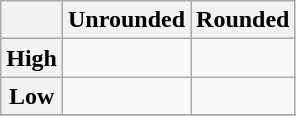<table class="wikitable">
<tr>
<th></th>
<th>Unrounded</th>
<th>Rounded</th>
</tr>
<tr>
<th>High</th>
<td></td>
<td></td>
</tr>
<tr>
<th>Low</th>
<td></td>
<td></td>
</tr>
<tr>
</tr>
</table>
